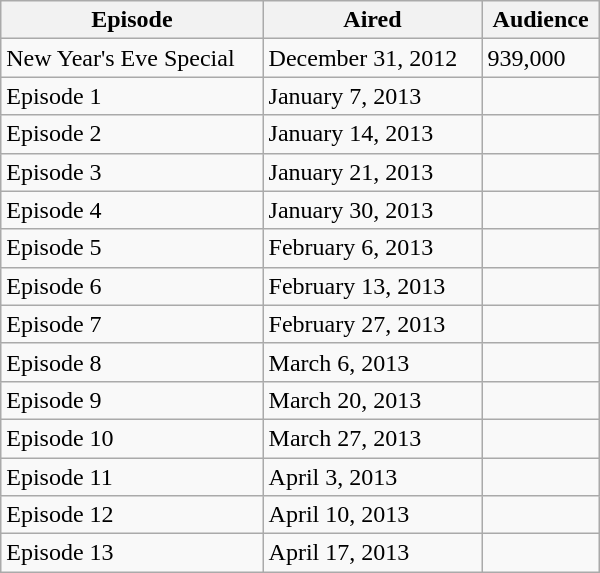<table class="wikitable" border="1" width ="400">
<tr>
<th>Episode</th>
<th>Aired</th>
<th>Audience</th>
</tr>
<tr>
<td>New Year's Eve Special</td>
<td>December 31, 2012</td>
<td>939,000</td>
</tr>
<tr>
<td>Episode 1</td>
<td>January 7, 2013</td>
<td></td>
</tr>
<tr>
<td>Episode 2</td>
<td>January 14, 2013</td>
<td></td>
</tr>
<tr>
<td>Episode 3</td>
<td>January 21, 2013</td>
<td></td>
</tr>
<tr>
<td>Episode 4</td>
<td>January 30, 2013</td>
<td></td>
</tr>
<tr>
<td>Episode 5</td>
<td>February 6, 2013</td>
<td></td>
</tr>
<tr>
<td>Episode 6</td>
<td>February 13, 2013</td>
<td></td>
</tr>
<tr>
<td>Episode 7</td>
<td>February 27, 2013</td>
<td></td>
</tr>
<tr>
<td>Episode 8</td>
<td>March 6, 2013</td>
<td></td>
</tr>
<tr>
<td>Episode 9</td>
<td>March 20, 2013</td>
<td></td>
</tr>
<tr>
<td>Episode 10</td>
<td>March 27, 2013</td>
<td></td>
</tr>
<tr>
<td>Episode 11</td>
<td>April 3, 2013</td>
<td></td>
</tr>
<tr>
<td>Episode 12</td>
<td>April 10, 2013</td>
<td></td>
</tr>
<tr>
<td>Episode 13</td>
<td>April 17, 2013</td>
<td></td>
</tr>
</table>
